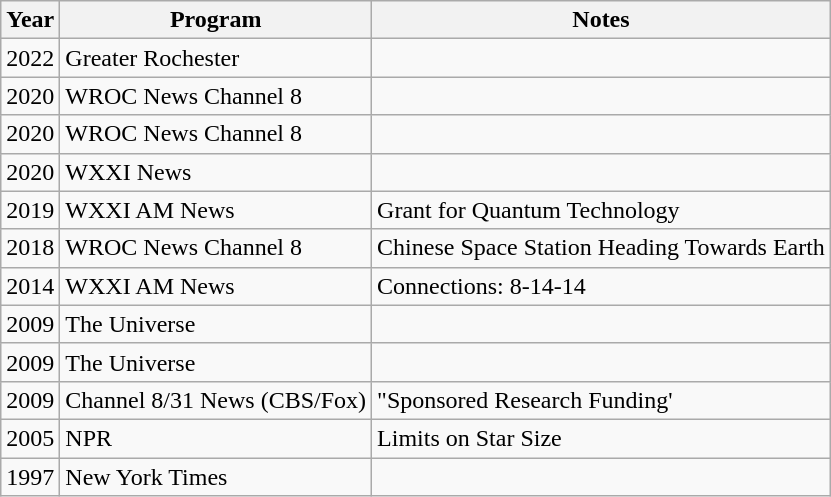<table class="wikitable">
<tr>
<th>Year</th>
<th>Program</th>
<th>Notes</th>
</tr>
<tr>
<td>2022</td>
<td>Greater Rochester</td>
<td></td>
</tr>
<tr>
<td>2020</td>
<td>WROC News Channel 8</td>
<td></td>
</tr>
<tr>
<td>2020</td>
<td>WROC News Channel 8</td>
<td></td>
</tr>
<tr>
<td>2020</td>
<td>WXXI News</td>
<td></td>
</tr>
<tr>
<td>2019</td>
<td>WXXI AM News</td>
<td>Grant for Quantum Technology</td>
</tr>
<tr>
<td>2018</td>
<td>WROC News Channel 8</td>
<td>Chinese Space Station Heading Towards Earth</td>
</tr>
<tr>
<td>2014</td>
<td>WXXI AM News</td>
<td>Connections: 8-14-14</td>
</tr>
<tr>
<td>2009</td>
<td>The Universe</td>
<td></td>
</tr>
<tr>
<td>2009</td>
<td>The Universe</td>
<td></td>
</tr>
<tr>
<td>2009</td>
<td>Channel 8/31 News (CBS/Fox)</td>
<td>"Sponsored Research Funding'</td>
</tr>
<tr>
<td>2005</td>
<td>NPR</td>
<td>Limits on Star Size</td>
</tr>
<tr>
<td>1997</td>
<td>New York Times</td>
<td></td>
</tr>
</table>
